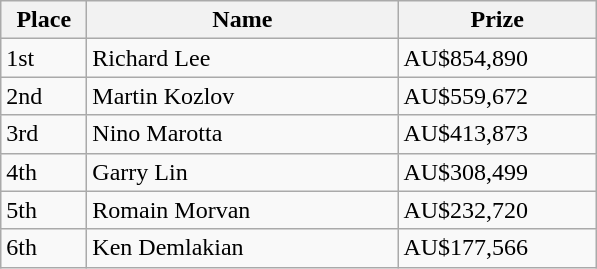<table class="wikitable">
<tr>
<th style="width:50px;">Place</th>
<th style="width:200px;">Name</th>
<th style="width:125px;">Prize</th>
</tr>
<tr>
<td>1st</td>
<td> Richard Lee</td>
<td>AU$854,890</td>
</tr>
<tr>
<td>2nd</td>
<td> Martin Kozlov</td>
<td>AU$559,672</td>
</tr>
<tr>
<td>3rd</td>
<td> Nino Marotta</td>
<td>AU$413,873</td>
</tr>
<tr>
<td>4th</td>
<td> Garry Lin</td>
<td>AU$308,499</td>
</tr>
<tr>
<td>5th</td>
<td> Romain Morvan</td>
<td>AU$232,720</td>
</tr>
<tr>
<td>6th</td>
<td> Ken Demlakian</td>
<td>AU$177,566</td>
</tr>
</table>
